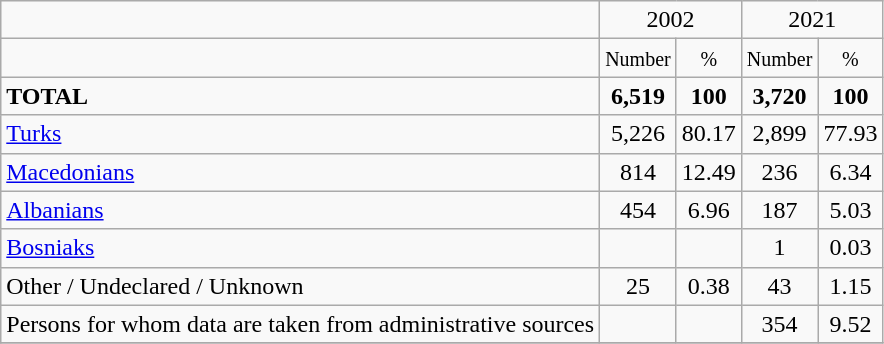<table class="wikitable">
<tr>
<td></td>
<td colspan="2" align="center">2002</td>
<td colspan="2" align="center">2021</td>
</tr>
<tr>
<td></td>
<td align="center"><small>Number</small></td>
<td align="center"><small>%</small></td>
<td align="center"><small>Number</small></td>
<td align="center"><small>%</small></td>
</tr>
<tr>
<td><strong>TOTAL</strong></td>
<td align="center"><strong>6,519</strong></td>
<td align="center"><strong>100</strong></td>
<td align="center"><strong>3,720</strong></td>
<td align="center"><strong>100</strong></td>
</tr>
<tr>
<td><a href='#'>Turks</a></td>
<td align="center">5,226</td>
<td align="center">80.17</td>
<td align="center">2,899</td>
<td align="center">77.93</td>
</tr>
<tr>
<td><a href='#'>Macedonians</a></td>
<td align="center">814</td>
<td align="center">12.49</td>
<td align="center">236</td>
<td align="center">6.34</td>
</tr>
<tr>
<td><a href='#'>Albanians</a></td>
<td align="center">454</td>
<td align="center">6.96</td>
<td align="center">187</td>
<td align="center">5.03</td>
</tr>
<tr>
<td><a href='#'>Bosniaks</a></td>
<td align="center"></td>
<td align="center"></td>
<td align="center">1</td>
<td align="center">0.03</td>
</tr>
<tr>
<td>Other / Undeclared / Unknown</td>
<td align="center">25</td>
<td align="center">0.38</td>
<td align="center">43</td>
<td align="center">1.15</td>
</tr>
<tr>
<td>Persons for whom data are taken from administrative sources</td>
<td align="center"></td>
<td align="center"></td>
<td align="center">354</td>
<td align="center">9.52</td>
</tr>
<tr>
</tr>
</table>
